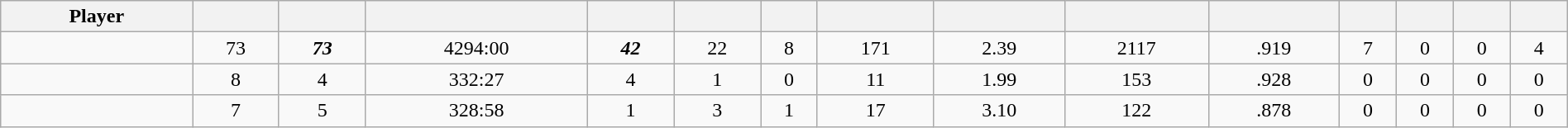<table class="wikitable sortable" style="width:100%; text-align:center;">
<tr>
<th>Player</th>
<th></th>
<th></th>
<th></th>
<th></th>
<th></th>
<th></th>
<th></th>
<th></th>
<th></th>
<th></th>
<th></th>
<th></th>
<th></th>
<th></th>
</tr>
<tr>
<td></td>
<td>73</td>
<td><strong><em>73</em></strong></td>
<td>4294:00</td>
<td><strong><em>42</em></strong></td>
<td>22</td>
<td>8</td>
<td>171</td>
<td>2.39</td>
<td>2117</td>
<td>.919</td>
<td>7</td>
<td>0</td>
<td>0</td>
<td>4</td>
</tr>
<tr>
<td></td>
<td>8</td>
<td>4</td>
<td>332:27</td>
<td>4</td>
<td>1</td>
<td>0</td>
<td>11</td>
<td>1.99</td>
<td>153</td>
<td>.928</td>
<td>0</td>
<td>0</td>
<td>0</td>
<td>0</td>
</tr>
<tr>
<td></td>
<td>7</td>
<td>5</td>
<td>328:58</td>
<td>1</td>
<td>3</td>
<td>1</td>
<td>17</td>
<td>3.10</td>
<td>122</td>
<td>.878</td>
<td>0</td>
<td>0</td>
<td>0</td>
<td>0</td>
</tr>
</table>
